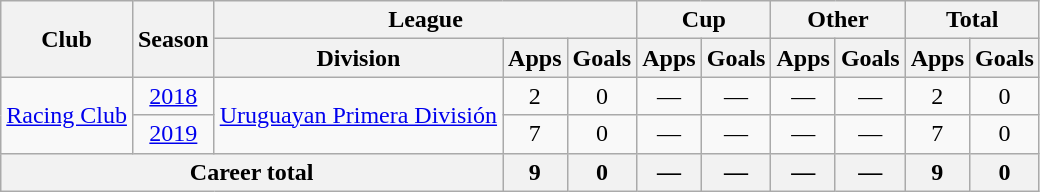<table class=wikitable style=text-align:center>
<tr>
<th rowspan=2>Club</th>
<th rowspan=2>Season</th>
<th colspan=3>League</th>
<th colspan=2>Cup</th>
<th colspan=2>Other</th>
<th colspan=2>Total</th>
</tr>
<tr>
<th>Division</th>
<th>Apps</th>
<th>Goals</th>
<th>Apps</th>
<th>Goals</th>
<th>Apps</th>
<th>Goals</th>
<th>Apps</th>
<th>Goals</th>
</tr>
<tr>
<td rowspan=2><a href='#'>Racing Club</a></td>
<td><a href='#'>2018</a></td>
<td rowspan=2><a href='#'>Uruguayan Primera División</a></td>
<td>2</td>
<td>0</td>
<td>—</td>
<td>—</td>
<td>—</td>
<td>—</td>
<td>2</td>
<td>0</td>
</tr>
<tr>
<td><a href='#'>2019</a></td>
<td>7</td>
<td>0</td>
<td>—</td>
<td>—</td>
<td>—</td>
<td>—</td>
<td>7</td>
<td>0</td>
</tr>
<tr>
<th colspan=3>Career total</th>
<th>9</th>
<th>0</th>
<th>—</th>
<th>—</th>
<th>—</th>
<th>—</th>
<th>9</th>
<th>0</th>
</tr>
</table>
